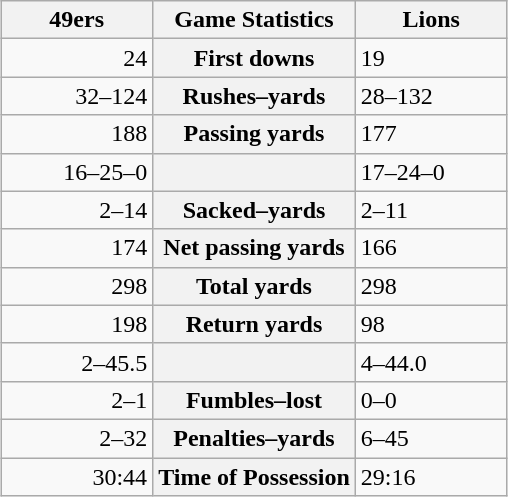<table class="wikitable" style="margin: 1em auto 1em auto">
<tr>
<th style="width:30%;">49ers</th>
<th style="width:40%;">Game Statistics</th>
<th style="width:30%;">Lions</th>
</tr>
<tr>
<td style="text-align:right;">24</td>
<th>First downs</th>
<td>19</td>
</tr>
<tr>
<td style="text-align:right;">32–124</td>
<th>Rushes–yards</th>
<td>28–132</td>
</tr>
<tr>
<td style="text-align:right;">188</td>
<th>Passing yards</th>
<td>177</td>
</tr>
<tr>
<td style="text-align:right;">16–25–0</td>
<th></th>
<td>17–24–0</td>
</tr>
<tr>
<td style="text-align:right;">2–14</td>
<th>Sacked–yards</th>
<td>2–11</td>
</tr>
<tr>
<td style="text-align:right;">174</td>
<th>Net passing yards</th>
<td>166</td>
</tr>
<tr>
<td style="text-align:right;">298</td>
<th>Total yards</th>
<td>298</td>
</tr>
<tr>
<td style="text-align:right;">198</td>
<th>Return yards</th>
<td>98</td>
</tr>
<tr>
<td style="text-align:right;">2–45.5</td>
<th></th>
<td>4–44.0</td>
</tr>
<tr>
<td style="text-align:right;">2–1</td>
<th>Fumbles–lost</th>
<td>0–0</td>
</tr>
<tr>
<td style="text-align:right;">2–32</td>
<th>Penalties–yards</th>
<td>6–45</td>
</tr>
<tr>
<td style="text-align:right;">30:44</td>
<th>Time of Possession</th>
<td>29:16</td>
</tr>
</table>
